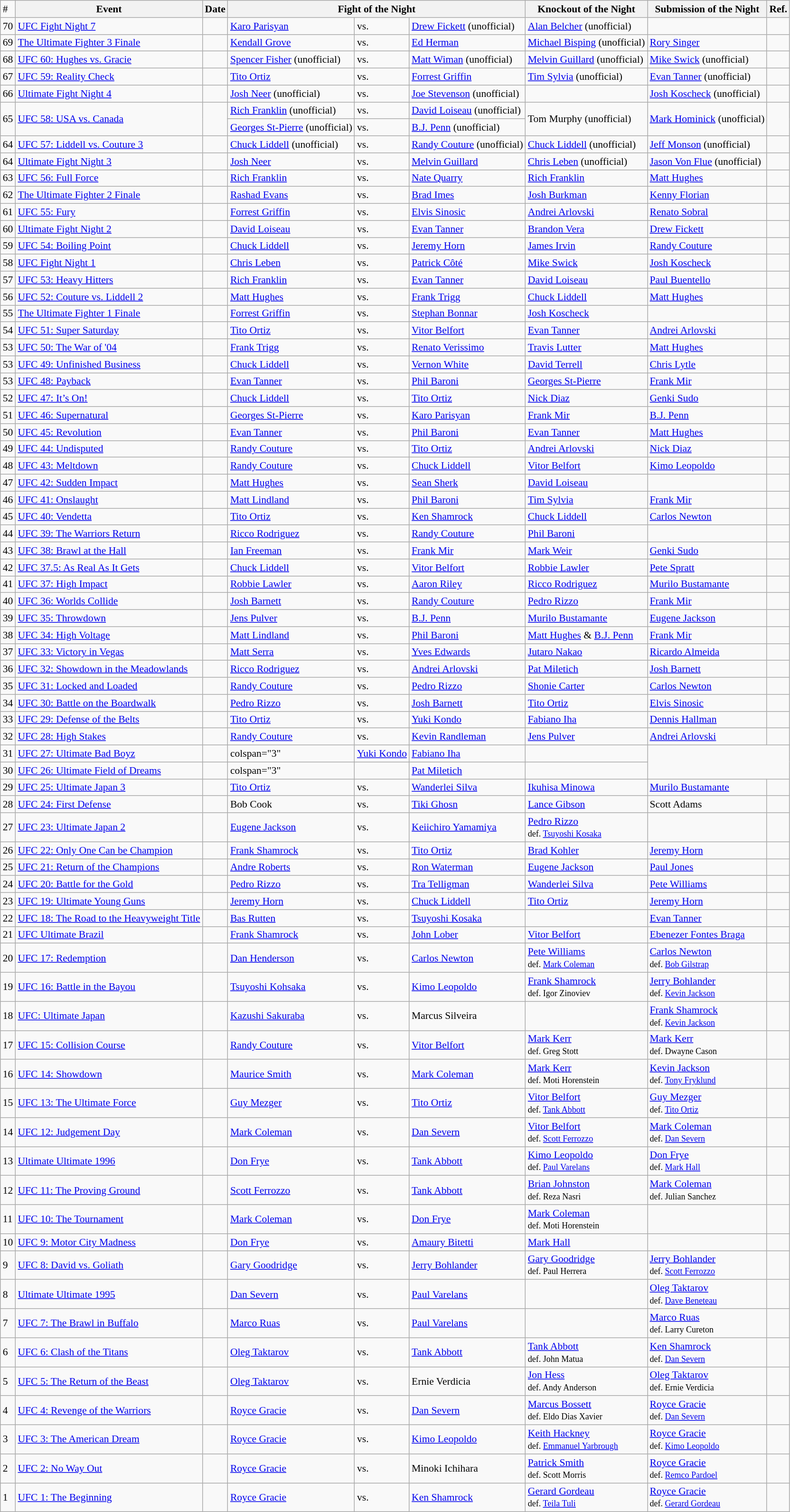<table class="wikitable sortable" style="font-size:90%;">
<tr>
<td>#</td>
<th>Event</th>
<th>Date</th>
<th colspan="3">Fight of the Night</th>
<th>Knockout of the Night</th>
<th>Submission of the Night</th>
<th>Ref.</th>
</tr>
<tr>
<td>70</td>
<td><a href='#'>UFC Fight Night 7</a></td>
<td></td>
<td><a href='#'>Karo Parisyan</a></td>
<td>vs.</td>
<td><a href='#'>Drew Fickett</a> (unofficial)</td>
<td><a href='#'>Alan Belcher</a> (unofficial)</td>
<td></td>
<td></td>
</tr>
<tr>
<td>69</td>
<td><a href='#'>The Ultimate Fighter 3 Finale</a></td>
<td></td>
<td><a href='#'>Kendall Grove</a></td>
<td>vs.</td>
<td><a href='#'>Ed Herman</a></td>
<td><a href='#'>Michael Bisping</a> (unofficial)</td>
<td><a href='#'>Rory Singer</a></td>
<td></td>
</tr>
<tr>
<td>68</td>
<td><a href='#'>UFC 60: Hughes vs. Gracie</a></td>
<td></td>
<td><a href='#'>Spencer Fisher</a> (unofficial)</td>
<td>vs.</td>
<td><a href='#'>Matt Wiman</a> (unofficial)</td>
<td><a href='#'>Melvin Guillard</a> (unofficial)</td>
<td><a href='#'>Mike Swick</a> (unofficial)</td>
<td></td>
</tr>
<tr>
<td>67</td>
<td><a href='#'>UFC 59: Reality Check</a></td>
<td></td>
<td><a href='#'>Tito Ortiz</a></td>
<td>vs.</td>
<td><a href='#'>Forrest Griffin</a></td>
<td><a href='#'>Tim Sylvia</a> (unofficial)</td>
<td><a href='#'>Evan Tanner</a> (unofficial)</td>
<td></td>
</tr>
<tr>
<td>66</td>
<td><a href='#'>Ultimate Fight Night 4</a></td>
<td></td>
<td><a href='#'>Josh Neer</a> (unofficial)</td>
<td>vs.</td>
<td><a href='#'>Joe Stevenson</a> (unofficial)</td>
<td></td>
<td><a href='#'>Josh Koscheck</a> (unofficial)</td>
<td></td>
</tr>
<tr>
<td rowspan="2">65</td>
<td rowspan="2"><a href='#'>UFC 58: USA vs. Canada</a></td>
<td rowspan="2"></td>
<td><a href='#'>Rich Franklin</a> (unofficial)</td>
<td>vs.</td>
<td><a href='#'>David Loiseau</a> (unofficial)</td>
<td rowspan="2">Tom Murphy (unofficial)</td>
<td rowspan="2"><a href='#'>Mark Hominick</a> (unofficial)</td>
<td rowspan="2"></td>
</tr>
<tr>
<td><a href='#'>Georges St-Pierre</a> (unofficial)</td>
<td>vs.</td>
<td><a href='#'>B.J. Penn</a> (unofficial)</td>
</tr>
<tr>
<td>64</td>
<td><a href='#'>UFC 57: Liddell vs. Couture 3</a></td>
<td></td>
<td><a href='#'>Chuck Liddell</a> (unofficial)</td>
<td>vs.</td>
<td><a href='#'>Randy Couture</a> (unofficial)</td>
<td><a href='#'>Chuck Liddell</a> (unofficial)</td>
<td><a href='#'>Jeff Monson</a> (unofficial)</td>
<td></td>
</tr>
<tr>
<td>64</td>
<td><a href='#'>Ultimate Fight Night 3</a></td>
<td></td>
<td><a href='#'>Josh Neer</a></td>
<td>vs.</td>
<td><a href='#'>Melvin Guillard</a></td>
<td><a href='#'>Chris Leben</a> (unofficial)</td>
<td><a href='#'>Jason Von Flue</a> (unofficial)</td>
<td></td>
</tr>
<tr>
<td>63</td>
<td><a href='#'>UFC 56: Full Force</a></td>
<td></td>
<td><a href='#'>Rich Franklin</a></td>
<td>vs.</td>
<td><a href='#'>Nate Quarry</a></td>
<td><a href='#'>Rich Franklin</a></td>
<td><a href='#'>Matt Hughes</a></td>
<td></td>
</tr>
<tr>
<td>62</td>
<td><a href='#'>The Ultimate Fighter 2 Finale</a></td>
<td></td>
<td><a href='#'>Rashad Evans</a></td>
<td>vs.</td>
<td><a href='#'>Brad Imes</a></td>
<td><a href='#'>Josh Burkman</a></td>
<td><a href='#'>Kenny Florian</a></td>
<td></td>
</tr>
<tr>
<td>61</td>
<td><a href='#'>UFC 55: Fury</a></td>
<td></td>
<td><a href='#'>Forrest Griffin</a></td>
<td>vs.</td>
<td><a href='#'>Elvis Sinosic</a></td>
<td><a href='#'>Andrei Arlovski</a></td>
<td><a href='#'>Renato Sobral</a></td>
<td></td>
</tr>
<tr>
<td>60</td>
<td><a href='#'>Ultimate Fight Night 2</a></td>
<td></td>
<td><a href='#'>David Loiseau</a></td>
<td>vs.</td>
<td><a href='#'>Evan Tanner</a></td>
<td><a href='#'>Brandon Vera</a></td>
<td><a href='#'>Drew Fickett</a></td>
<td></td>
</tr>
<tr>
<td>59</td>
<td><a href='#'>UFC 54: Boiling Point</a></td>
<td></td>
<td><a href='#'>Chuck Liddell</a></td>
<td>vs.</td>
<td><a href='#'>Jeremy Horn</a></td>
<td><a href='#'>James Irvin</a></td>
<td><a href='#'>Randy Couture</a></td>
<td></td>
</tr>
<tr>
<td>58</td>
<td><a href='#'>UFC Fight Night 1</a></td>
<td></td>
<td><a href='#'>Chris Leben</a></td>
<td>vs.</td>
<td><a href='#'>Patrick Côté</a></td>
<td><a href='#'>Mike Swick</a></td>
<td><a href='#'>Josh Koscheck</a></td>
<td></td>
</tr>
<tr>
<td>57</td>
<td><a href='#'>UFC 53: Heavy Hitters</a></td>
<td></td>
<td><a href='#'>Rich Franklin</a></td>
<td>vs.</td>
<td><a href='#'>Evan Tanner</a></td>
<td><a href='#'>David Loiseau</a></td>
<td><a href='#'>Paul Buentello</a></td>
<td></td>
</tr>
<tr>
<td>56</td>
<td><a href='#'>UFC 52: Couture vs. Liddell 2</a></td>
<td></td>
<td><a href='#'>Matt Hughes</a></td>
<td>vs.</td>
<td><a href='#'>Frank Trigg</a></td>
<td><a href='#'>Chuck Liddell</a></td>
<td><a href='#'>Matt Hughes</a></td>
<td></td>
</tr>
<tr>
<td>55</td>
<td><a href='#'>The Ultimate Fighter 1 Finale</a></td>
<td></td>
<td><a href='#'>Forrest Griffin</a></td>
<td>vs.</td>
<td><a href='#'>Stephan Bonnar</a></td>
<td><a href='#'>Josh Koscheck</a></td>
<td></td>
<td></td>
</tr>
<tr>
<td>54</td>
<td><a href='#'>UFC 51: Super Saturday</a></td>
<td></td>
<td><a href='#'>Tito Ortiz</a></td>
<td>vs.</td>
<td><a href='#'>Vitor Belfort</a></td>
<td><a href='#'>Evan Tanner</a></td>
<td><a href='#'>Andrei Arlovski</a></td>
<td></td>
</tr>
<tr>
<td>53</td>
<td><a href='#'>UFC 50: The War of '04</a></td>
<td></td>
<td><a href='#'>Frank Trigg</a></td>
<td>vs.</td>
<td><a href='#'>Renato Verissimo</a></td>
<td><a href='#'>Travis Lutter</a></td>
<td><a href='#'>Matt Hughes</a></td>
<td></td>
</tr>
<tr>
<td>53</td>
<td><a href='#'>UFC 49: Unfinished Business</a></td>
<td></td>
<td><a href='#'>Chuck Liddell</a></td>
<td>vs.</td>
<td><a href='#'>Vernon White</a></td>
<td><a href='#'>David Terrell</a></td>
<td><a href='#'>Chris Lytle</a></td>
<td></td>
</tr>
<tr>
<td>53</td>
<td><a href='#'>UFC 48: Payback</a></td>
<td></td>
<td><a href='#'>Evan Tanner</a></td>
<td>vs.</td>
<td><a href='#'>Phil Baroni</a></td>
<td><a href='#'>Georges St-Pierre</a></td>
<td><a href='#'>Frank Mir</a></td>
<td></td>
</tr>
<tr>
<td>52</td>
<td><a href='#'>UFC 47: It’s On!</a></td>
<td></td>
<td><a href='#'>Chuck Liddell</a></td>
<td>vs.</td>
<td><a href='#'>Tito Ortiz</a></td>
<td><a href='#'>Nick Diaz</a></td>
<td><a href='#'>Genki Sudo</a></td>
<td></td>
</tr>
<tr>
<td>51</td>
<td><a href='#'>UFC 46: Supernatural</a></td>
<td></td>
<td><a href='#'>Georges St-Pierre</a></td>
<td>vs.</td>
<td><a href='#'>Karo Parisyan</a></td>
<td><a href='#'>Frank Mir</a></td>
<td><a href='#'>B.J. Penn</a></td>
<td></td>
</tr>
<tr>
<td>50</td>
<td><a href='#'>UFC 45: Revolution</a></td>
<td></td>
<td><a href='#'>Evan Tanner</a></td>
<td>vs.</td>
<td><a href='#'>Phil Baroni</a></td>
<td><a href='#'>Evan Tanner</a></td>
<td><a href='#'>Matt Hughes</a></td>
<td></td>
</tr>
<tr>
<td>49</td>
<td><a href='#'>UFC 44: Undisputed</a></td>
<td></td>
<td><a href='#'>Randy Couture</a></td>
<td>vs.</td>
<td><a href='#'>Tito Ortiz</a></td>
<td><a href='#'>Andrei Arlovski</a></td>
<td><a href='#'>Nick Diaz</a></td>
<td></td>
</tr>
<tr>
<td>48</td>
<td><a href='#'>UFC 43: Meltdown</a></td>
<td></td>
<td><a href='#'>Randy Couture</a></td>
<td>vs.</td>
<td><a href='#'>Chuck Liddell</a></td>
<td><a href='#'>Vitor Belfort</a></td>
<td><a href='#'>Kimo Leopoldo</a></td>
<td></td>
</tr>
<tr>
<td>47</td>
<td><a href='#'>UFC 42: Sudden Impact</a></td>
<td></td>
<td><a href='#'>Matt Hughes</a></td>
<td>vs.</td>
<td><a href='#'>Sean Sherk</a></td>
<td><a href='#'>David Loiseau</a></td>
<td></td>
<td></td>
</tr>
<tr>
<td>46</td>
<td><a href='#'>UFC 41: Onslaught</a></td>
<td></td>
<td><a href='#'>Matt Lindland</a></td>
<td>vs.</td>
<td><a href='#'>Phil Baroni</a></td>
<td><a href='#'>Tim Sylvia</a></td>
<td><a href='#'>Frank Mir</a></td>
<td></td>
</tr>
<tr>
<td>45</td>
<td><a href='#'>UFC 40: Vendetta</a></td>
<td></td>
<td><a href='#'>Tito Ortiz</a></td>
<td>vs.</td>
<td><a href='#'>Ken Shamrock</a></td>
<td><a href='#'>Chuck Liddell</a></td>
<td><a href='#'>Carlos Newton</a></td>
<td></td>
</tr>
<tr>
<td>44</td>
<td><a href='#'>UFC 39: The Warriors Return</a></td>
<td></td>
<td><a href='#'>Ricco Rodriguez</a></td>
<td>vs.</td>
<td><a href='#'>Randy Couture</a></td>
<td><a href='#'>Phil Baroni</a></td>
<td></td>
<td></td>
</tr>
<tr>
<td>43</td>
<td><a href='#'>UFC 38: Brawl at the Hall</a></td>
<td></td>
<td><a href='#'>Ian Freeman</a></td>
<td>vs.</td>
<td><a href='#'>Frank Mir</a></td>
<td><a href='#'>Mark Weir</a></td>
<td><a href='#'>Genki Sudo</a></td>
<td></td>
</tr>
<tr>
<td>42</td>
<td><a href='#'>UFC 37.5: As Real As It Gets</a></td>
<td></td>
<td><a href='#'>Chuck Liddell</a></td>
<td>vs.</td>
<td><a href='#'>Vitor Belfort</a></td>
<td><a href='#'>Robbie Lawler</a></td>
<td><a href='#'>Pete Spratt</a></td>
<td></td>
</tr>
<tr>
<td>41</td>
<td><a href='#'>UFC 37: High Impact</a></td>
<td></td>
<td><a href='#'>Robbie Lawler</a></td>
<td>vs.</td>
<td><a href='#'>Aaron Riley</a></td>
<td><a href='#'>Ricco Rodriguez</a></td>
<td><a href='#'>Murilo Bustamante</a></td>
<td></td>
</tr>
<tr>
<td>40</td>
<td><a href='#'>UFC 36: Worlds Collide</a></td>
<td></td>
<td><a href='#'>Josh Barnett</a></td>
<td>vs.</td>
<td><a href='#'>Randy Couture</a></td>
<td><a href='#'>Pedro Rizzo</a></td>
<td><a href='#'>Frank Mir</a></td>
<td></td>
</tr>
<tr>
<td>39</td>
<td><a href='#'>UFC 35: Throwdown</a></td>
<td></td>
<td><a href='#'>Jens Pulver</a></td>
<td>vs.</td>
<td><a href='#'>B.J. Penn</a></td>
<td><a href='#'>Murilo Bustamante</a></td>
<td><a href='#'>Eugene Jackson</a></td>
<td></td>
</tr>
<tr>
<td>38</td>
<td><a href='#'>UFC 34: High Voltage</a></td>
<td></td>
<td><a href='#'>Matt Lindland</a></td>
<td>vs.</td>
<td><a href='#'>Phil Baroni</a></td>
<td><a href='#'>Matt Hughes</a> & <a href='#'>B.J. Penn</a></td>
<td><a href='#'>Frank Mir</a></td>
<td></td>
</tr>
<tr>
<td>37</td>
<td><a href='#'>UFC 33: Victory in Vegas</a></td>
<td></td>
<td><a href='#'>Matt Serra</a></td>
<td>vs.</td>
<td><a href='#'>Yves Edwards</a></td>
<td><a href='#'>Jutaro Nakao</a></td>
<td><a href='#'>Ricardo Almeida</a></td>
<td></td>
</tr>
<tr>
<td>36</td>
<td><a href='#'>UFC 32: Showdown in the Meadowlands</a></td>
<td></td>
<td><a href='#'>Ricco Rodriguez</a></td>
<td>vs.</td>
<td><a href='#'>Andrei Arlovski</a></td>
<td><a href='#'>Pat Miletich</a></td>
<td><a href='#'>Josh Barnett</a></td>
<td></td>
</tr>
<tr>
<td>35</td>
<td><a href='#'>UFC 31: Locked and Loaded</a></td>
<td></td>
<td><a href='#'>Randy Couture</a></td>
<td>vs.</td>
<td><a href='#'>Pedro Rizzo</a></td>
<td><a href='#'>Shonie Carter</a></td>
<td><a href='#'>Carlos Newton</a></td>
<td></td>
</tr>
<tr>
<td>34</td>
<td><a href='#'>UFC 30: Battle on the Boardwalk</a></td>
<td></td>
<td><a href='#'>Pedro Rizzo</a></td>
<td>vs.</td>
<td><a href='#'>Josh Barnett</a></td>
<td><a href='#'>Tito Ortiz</a></td>
<td><a href='#'>Elvis Sinosic</a></td>
<td></td>
</tr>
<tr>
<td>33</td>
<td><a href='#'>UFC 29: Defense of the Belts</a></td>
<td></td>
<td><a href='#'>Tito Ortiz</a></td>
<td>vs.</td>
<td><a href='#'>Yuki Kondo</a></td>
<td><a href='#'>Fabiano Iha</a></td>
<td><a href='#'>Dennis Hallman</a></td>
<td></td>
</tr>
<tr>
<td>32</td>
<td><a href='#'>UFC 28: High Stakes</a></td>
<td></td>
<td><a href='#'>Randy Couture</a></td>
<td>vs.</td>
<td><a href='#'>Kevin Randleman</a></td>
<td><a href='#'>Jens Pulver</a></td>
<td><a href='#'>Andrei Arlovski</a></td>
<td></td>
</tr>
<tr>
<td>31</td>
<td><a href='#'>UFC 27: Ultimate Bad Boyz</a></td>
<td></td>
<td>colspan="3" </td>
<td><a href='#'>Yuki Kondo</a></td>
<td><a href='#'>Fabiano Iha</a></td>
<td></td>
</tr>
<tr>
<td>30</td>
<td><a href='#'>UFC 26: Ultimate Field of Dreams</a></td>
<td></td>
<td>colspan="3" </td>
<td></td>
<td><a href='#'>Pat Miletich</a></td>
<td></td>
</tr>
<tr>
<td>29</td>
<td><a href='#'>UFC 25: Ultimate Japan 3</a></td>
<td></td>
<td><a href='#'>Tito Ortiz</a></td>
<td>vs.</td>
<td><a href='#'>Wanderlei Silva</a></td>
<td><a href='#'>Ikuhisa Minowa</a></td>
<td><a href='#'>Murilo Bustamante</a></td>
<td></td>
</tr>
<tr>
<td>28</td>
<td><a href='#'>UFC 24: First Defense</a></td>
<td></td>
<td>Bob Cook</td>
<td>vs.</td>
<td><a href='#'>Tiki Ghosn</a></td>
<td><a href='#'>Lance Gibson</a></td>
<td>Scott Adams</td>
<td></td>
</tr>
<tr>
<td>27</td>
<td><a href='#'>UFC 23: Ultimate Japan 2</a></td>
<td></td>
<td><a href='#'>Eugene Jackson</a></td>
<td>vs.</td>
<td><a href='#'>Keiichiro Yamamiya</a></td>
<td><a href='#'>Pedro Rizzo</a> <br><small>def. <a href='#'>Tsuyoshi Kosaka</a></small></td>
<td></td>
<td></td>
</tr>
<tr>
<td>26</td>
<td><a href='#'>UFC 22: Only One Can be Champion</a></td>
<td></td>
<td><a href='#'>Frank Shamrock</a></td>
<td>vs.</td>
<td><a href='#'>Tito Ortiz</a></td>
<td><a href='#'>Brad Kohler</a></td>
<td><a href='#'>Jeremy Horn</a></td>
<td></td>
</tr>
<tr>
<td>25</td>
<td><a href='#'>UFC 21: Return of the Champions</a></td>
<td></td>
<td><a href='#'>Andre Roberts</a></td>
<td>vs.</td>
<td><a href='#'>Ron Waterman</a></td>
<td><a href='#'>Eugene Jackson</a></td>
<td><a href='#'>Paul Jones</a></td>
<td></td>
</tr>
<tr>
<td>24</td>
<td><a href='#'>UFC 20: Battle for the Gold</a></td>
<td></td>
<td><a href='#'>Pedro Rizzo</a></td>
<td>vs.</td>
<td><a href='#'>Tra Telligman</a></td>
<td><a href='#'>Wanderlei Silva</a></td>
<td><a href='#'>Pete Williams</a></td>
<td></td>
</tr>
<tr>
<td>23</td>
<td><a href='#'>UFC 19: Ultimate Young Guns</a></td>
<td></td>
<td><a href='#'>Jeremy Horn</a></td>
<td>vs.</td>
<td><a href='#'>Chuck Liddell</a></td>
<td><a href='#'>Tito Ortiz</a></td>
<td><a href='#'>Jeremy Horn</a></td>
<td></td>
</tr>
<tr>
<td>22</td>
<td><a href='#'>UFC 18: The Road to the Heavyweight Title</a></td>
<td></td>
<td><a href='#'>Bas Rutten</a></td>
<td>vs.</td>
<td><a href='#'>Tsuyoshi Kosaka</a></td>
<td></td>
<td><a href='#'>Evan Tanner</a></td>
<td></td>
</tr>
<tr>
<td>21</td>
<td><a href='#'>UFC Ultimate Brazil</a></td>
<td></td>
<td><a href='#'>Frank Shamrock</a></td>
<td>vs.</td>
<td><a href='#'>John Lober</a></td>
<td><a href='#'>Vitor Belfort</a></td>
<td><a href='#'>Ebenezer Fontes Braga</a></td>
<td></td>
</tr>
<tr>
<td>20</td>
<td><a href='#'>UFC 17: Redemption</a></td>
<td></td>
<td><a href='#'>Dan Henderson</a></td>
<td>vs.</td>
<td><a href='#'>Carlos Newton</a></td>
<td><a href='#'>Pete Williams</a> <br><small>def. <a href='#'>Mark Coleman</a></small></td>
<td><a href='#'>Carlos Newton</a> <br><small>def. <a href='#'>Bob Gilstrap</a></small></td>
<td></td>
</tr>
<tr>
<td>19</td>
<td><a href='#'>UFC 16: Battle in the Bayou</a></td>
<td></td>
<td><a href='#'>Tsuyoshi Kohsaka</a></td>
<td>vs.</td>
<td><a href='#'>Kimo Leopoldo</a></td>
<td><a href='#'>Frank Shamrock</a> <br><small>def. Igor Zinoviev</small></td>
<td><a href='#'>Jerry Bohlander</a> <br><small>def. <a href='#'>Kevin Jackson</a></small></td>
<td></td>
</tr>
<tr>
<td>18</td>
<td><a href='#'>UFC: Ultimate Japan</a></td>
<td></td>
<td><a href='#'>Kazushi Sakuraba</a></td>
<td>vs.</td>
<td>Marcus Silveira</td>
<td></td>
<td><a href='#'>Frank Shamrock</a> <br><small>def. <a href='#'>Kevin Jackson</a></small></td>
<td></td>
</tr>
<tr>
<td>17</td>
<td><a href='#'>UFC 15: Collision Course</a></td>
<td></td>
<td><a href='#'>Randy Couture</a></td>
<td>vs.</td>
<td><a href='#'>Vitor Belfort</a></td>
<td><a href='#'>Mark Kerr</a> <br><small>def. Greg Stott</small></td>
<td><a href='#'>Mark Kerr</a> <br><small>def. Dwayne Cason</small></td>
<td></td>
</tr>
<tr>
<td>16</td>
<td><a href='#'>UFC 14: Showdown</a></td>
<td></td>
<td><a href='#'>Maurice Smith</a></td>
<td>vs.</td>
<td><a href='#'>Mark Coleman</a></td>
<td><a href='#'>Mark Kerr</a> <br><small>def. Moti Horenstein</small></td>
<td><a href='#'>Kevin Jackson</a> <br><small>def. <a href='#'>Tony Fryklund</a></small></td>
<td></td>
</tr>
<tr>
<td>15</td>
<td><a href='#'>UFC 13: The Ultimate Force</a></td>
<td></td>
<td><a href='#'>Guy Mezger</a></td>
<td>vs.</td>
<td><a href='#'>Tito Ortiz</a></td>
<td><a href='#'>Vitor Belfort</a> <br><small>def. <a href='#'>Tank Abbott</a></small></td>
<td><a href='#'>Guy Mezger</a> <br><small>def. <a href='#'>Tito Ortiz</a></small></td>
<td></td>
</tr>
<tr>
<td>14</td>
<td><a href='#'>UFC 12: Judgement Day</a></td>
<td></td>
<td><a href='#'>Mark Coleman</a></td>
<td>vs.</td>
<td><a href='#'>Dan Severn</a></td>
<td><a href='#'>Vitor Belfort</a> <br><small>def. <a href='#'>Scott Ferrozzo</a></small></td>
<td><a href='#'>Mark Coleman</a> <br><small>def. <a href='#'>Dan Severn</a></small></td>
<td></td>
</tr>
<tr>
<td>13</td>
<td><a href='#'>Ultimate Ultimate 1996</a></td>
<td></td>
<td><a href='#'>Don Frye</a></td>
<td>vs.</td>
<td><a href='#'>Tank Abbott</a></td>
<td><a href='#'>Kimo Leopoldo</a> <br><small>def. <a href='#'>Paul Varelans</a></small></td>
<td><a href='#'>Don Frye</a> <br><small>def. <a href='#'>Mark Hall</a></small></td>
<td></td>
</tr>
<tr>
<td>12</td>
<td><a href='#'>UFC 11: The Proving Ground</a></td>
<td></td>
<td><a href='#'>Scott Ferrozzo</a></td>
<td>vs.</td>
<td><a href='#'>Tank Abbott</a></td>
<td><a href='#'>Brian Johnston</a> <br><small>def. Reza Nasri</small></td>
<td><a href='#'>Mark Coleman</a> <br><small>def. Julian Sanchez</small></td>
<td></td>
</tr>
<tr>
<td>11</td>
<td><a href='#'>UFC 10: The Tournament</a></td>
<td></td>
<td><a href='#'>Mark Coleman</a></td>
<td>vs.</td>
<td><a href='#'>Don Frye</a></td>
<td><a href='#'>Mark Coleman</a> <br><small>def. Moti Horenstein</small></td>
<td></td>
<td></td>
</tr>
<tr>
<td>10</td>
<td><a href='#'>UFC 9: Motor City Madness</a></td>
<td></td>
<td><a href='#'>Don Frye</a></td>
<td>vs.</td>
<td><a href='#'>Amaury Bitetti</a></td>
<td><a href='#'>Mark Hall</a></td>
<td></td>
<td></td>
</tr>
<tr>
<td>9</td>
<td><a href='#'>UFC 8: David vs. Goliath</a></td>
<td></td>
<td><a href='#'>Gary Goodridge</a></td>
<td>vs.</td>
<td><a href='#'>Jerry Bohlander</a></td>
<td><a href='#'>Gary Goodridge</a> <br><small>def. Paul Herrera</small></td>
<td><a href='#'>Jerry Bohlander</a> <br><small>def. <a href='#'>Scott Ferrozzo</a></small></td>
<td></td>
</tr>
<tr>
<td>8</td>
<td><a href='#'>Ultimate Ultimate 1995</a></td>
<td></td>
<td><a href='#'>Dan Severn</a></td>
<td>vs.</td>
<td><a href='#'>Paul Varelans</a></td>
<td></td>
<td><a href='#'>Oleg Taktarov</a> <br><small>def. <a href='#'>Dave Beneteau</a></small></td>
<td></td>
</tr>
<tr>
<td>7</td>
<td><a href='#'>UFC 7: The Brawl in Buffalo</a></td>
<td></td>
<td><a href='#'>Marco Ruas</a></td>
<td>vs.</td>
<td><a href='#'>Paul Varelans</a></td>
<td></td>
<td><a href='#'>Marco Ruas</a> <br><small>def. Larry Cureton</small></td>
<td></td>
</tr>
<tr>
<td>6</td>
<td><a href='#'>UFC 6: Clash of the Titans</a></td>
<td></td>
<td><a href='#'>Oleg Taktarov</a></td>
<td>vs.</td>
<td><a href='#'>Tank Abbott</a></td>
<td><a href='#'>Tank Abbott</a> <br><small>def. John Matua</small></td>
<td><a href='#'>Ken Shamrock</a> <br><small>def. <a href='#'>Dan Severn</a></small></td>
<td></td>
</tr>
<tr>
<td>5</td>
<td><a href='#'>UFC 5: The Return of the Beast</a></td>
<td></td>
<td><a href='#'>Oleg Taktarov</a></td>
<td>vs.</td>
<td>Ernie Verdicia</td>
<td><a href='#'>Jon Hess</a> <br><small>def. Andy Anderson</small></td>
<td><a href='#'>Oleg Taktarov</a> <br><small>def. Ernie Verdicia</small></td>
<td></td>
</tr>
<tr>
<td>4</td>
<td><a href='#'>UFC 4: Revenge of the Warriors</a></td>
<td></td>
<td><a href='#'>Royce Gracie</a></td>
<td>vs.</td>
<td><a href='#'>Dan Severn</a></td>
<td><a href='#'>Marcus Bossett</a> <br><small>def. Eldo Dias Xavier</small></td>
<td><a href='#'>Royce Gracie</a> <br><small>def. <a href='#'>Dan Severn</a></small></td>
<td></td>
</tr>
<tr>
<td>3</td>
<td><a href='#'>UFC 3: The American Dream</a></td>
<td></td>
<td><a href='#'>Royce Gracie</a></td>
<td>vs.</td>
<td><a href='#'>Kimo Leopoldo</a></td>
<td><a href='#'>Keith Hackney</a> <br><small>def. <a href='#'>Emmanuel Yarbrough</a></small></td>
<td><a href='#'>Royce Gracie</a> <br><small>def. <a href='#'>Kimo Leopoldo</a></small></td>
<td></td>
</tr>
<tr>
<td>2</td>
<td><a href='#'>UFC 2: No Way Out</a></td>
<td></td>
<td><a href='#'>Royce Gracie</a></td>
<td>vs.</td>
<td>Minoki Ichihara</td>
<td><a href='#'>Patrick Smith</a> <br><small>def. Scott Morris</small></td>
<td><a href='#'>Royce Gracie</a> <br><small>def. <a href='#'>Remco Pardoel</a></small></td>
<td></td>
</tr>
<tr>
<td>1</td>
<td><a href='#'>UFC 1: The Beginning</a></td>
<td></td>
<td><a href='#'>Royce Gracie</a></td>
<td>vs.</td>
<td><a href='#'>Ken Shamrock</a></td>
<td><a href='#'>Gerard Gordeau</a> <br><small>def. <a href='#'>Teila Tuli</a></small></td>
<td><a href='#'>Royce Gracie</a> <br><small>def. <a href='#'>Gerard Gordeau</a></small></td>
<td></td>
</tr>
</table>
